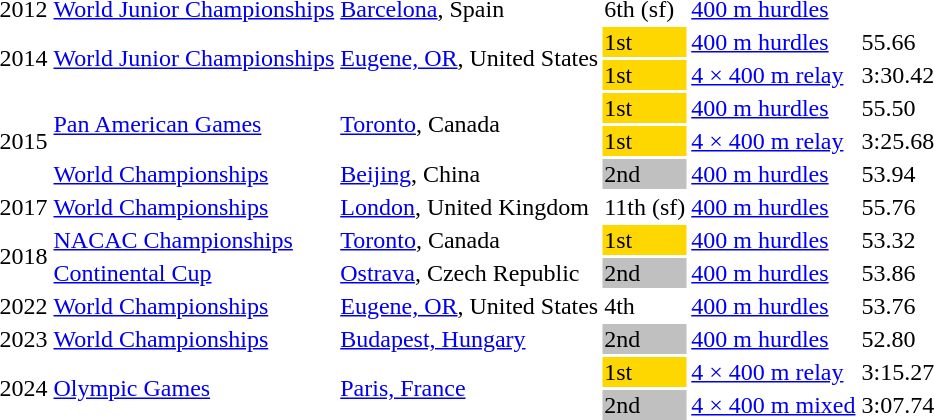<table>
<tr>
<td>2012</td>
<td><a href='#'>World Junior Championships</a></td>
<td><a href='#'>Barcelona</a>, Spain</td>
<td>6th (sf) </td>
<td><a href='#'>400 m hurdles</a></td>
<td></td>
<td></td>
</tr>
<tr>
<td rowspan=2>2014</td>
<td rowspan=2><a href='#'>World Junior Championships</a></td>
<td rowspan=2><a href='#'>Eugene, OR</a>, United States</td>
<td bgcolor=gold>1st</td>
<td><a href='#'>400 m hurdles</a></td>
<td>55.66</td>
<td></td>
</tr>
<tr>
<td bgcolor=gold>1st</td>
<td><a href='#'>4 × 400 m relay</a></td>
<td>3:30.42</td>
<td></td>
</tr>
<tr>
<td rowspan=3>2015</td>
<td rowspan=2><a href='#'>Pan American Games</a></td>
<td rowspan=2><a href='#'>Toronto</a>, Canada</td>
<td bgcolor=gold>1st</td>
<td><a href='#'>400 m hurdles</a></td>
<td>55.50</td>
<td></td>
</tr>
<tr>
<td bgcolor=gold>1st</td>
<td><a href='#'>4 × 400 m relay</a></td>
<td>3:25.68</td>
<td></td>
</tr>
<tr>
<td><a href='#'>World Championships</a></td>
<td><a href='#'>Beijing</a>, China</td>
<td bgcolor=silver>2nd</td>
<td><a href='#'>400 m hurdles</a></td>
<td>53.94</td>
<td></td>
</tr>
<tr>
<td>2017</td>
<td><a href='#'>World Championships</a></td>
<td><a href='#'>London</a>, United Kingdom</td>
<td>11th (sf)</td>
<td><a href='#'>400 m hurdles</a></td>
<td>55.76</td>
<td></td>
</tr>
<tr>
<td rowspan=2>2018</td>
<td><a href='#'>NACAC Championships</a></td>
<td><a href='#'>Toronto</a>, Canada</td>
<td bgcolor=gold>1st</td>
<td><a href='#'>400 m hurdles</a></td>
<td>53.32</td>
<td><strong></strong></td>
</tr>
<tr>
<td><a href='#'>Continental Cup</a></td>
<td><a href='#'>Ostrava</a>, Czech Republic</td>
<td bgcolor=silver>2nd</td>
<td><a href='#'>400 m hurdles</a></td>
<td>53.86</td>
<td></td>
</tr>
<tr>
<td>2022</td>
<td><a href='#'>World Championships</a></td>
<td><a href='#'>Eugene, OR</a>, United States</td>
<td>4th</td>
<td><a href='#'>400 m hurdles</a></td>
<td>53.76</td>
<td></td>
</tr>
<tr>
<td>2023</td>
<td><a href='#'>World Championships</a></td>
<td><a href='#'>Budapest, Hungary</a></td>
<td bgcolor=silver>2nd</td>
<td><a href='#'>400 m hurdles</a></td>
<td>52.80</td>
<td></td>
</tr>
<tr>
<td rowspan=2>2024</td>
<td rowspan=2><a href='#'>Olympic Games</a></td>
<td rowspan=2><a href='#'>Paris, France</a></td>
<td bgcolor=gold>1st</td>
<td><a href='#'>4 × 400 m relay</a></td>
<td>3:15.27  </td>
</tr>
<tr>
<td bgcolor=silver>2nd</td>
<td><a href='#'>4 × 400 m mixed</a></td>
<td>3:07.74</td>
</tr>
</table>
